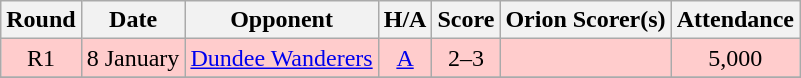<table class="wikitable" style="text-align:center">
<tr>
<th>Round</th>
<th>Date</th>
<th>Opponent</th>
<th>H/A</th>
<th>Score</th>
<th>Orion Scorer(s)</th>
<th>Attendance</th>
</tr>
<tr bgcolor=#FFCCCC>
<td>R1</td>
<td align=left>8 January</td>
<td align=left><a href='#'>Dundee Wanderers</a></td>
<td><a href='#'>A</a></td>
<td>2–3</td>
<td align=left></td>
<td>5,000</td>
</tr>
<tr>
</tr>
</table>
